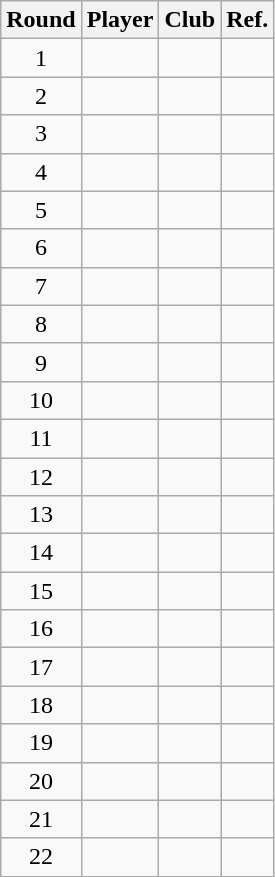<table class="wikitable sortable" style="text-align:center">
<tr>
<th>Round</th>
<th>Player</th>
<th>Club</th>
<th class="unsortable">Ref.</th>
</tr>
<tr>
<td>1</td>
<td></td>
<td></td>
<td></td>
</tr>
<tr>
<td>2</td>
<td></td>
<td></td>
<td></td>
</tr>
<tr>
<td>3</td>
<td><strong></strong></td>
<td><strong></strong></td>
<td></td>
</tr>
<tr>
<td>4</td>
<td></td>
<td></td>
<td></td>
</tr>
<tr>
<td>5</td>
<td></td>
<td></td>
<td></td>
</tr>
<tr>
<td>6</td>
<td></td>
<td></td>
<td></td>
</tr>
<tr>
<td>7</td>
<td></td>
<td></td>
<td></td>
</tr>
<tr>
<td>8</td>
<td></td>
<td></td>
<td></td>
</tr>
<tr>
<td>9</td>
<td></td>
<td></td>
<td></td>
</tr>
<tr>
<td>10</td>
<td></td>
<td></td>
<td></td>
</tr>
<tr>
<td>11</td>
<td></td>
<td></td>
<td></td>
</tr>
<tr>
<td>12</td>
<td></td>
<td></td>
<td></td>
</tr>
<tr>
<td>13</td>
<td></td>
<td></td>
<td></td>
</tr>
<tr>
<td>14</td>
<td></td>
<td></td>
<td></td>
</tr>
<tr>
<td>15</td>
<td></td>
<td></td>
<td></td>
</tr>
<tr>
<td>16</td>
<td></td>
<td></td>
<td></td>
</tr>
<tr>
<td>17</td>
<td></td>
<td></td>
<td></td>
</tr>
<tr>
<td>18</td>
<td></td>
<td></td>
<td></td>
</tr>
<tr>
<td>19</td>
<td></td>
<td></td>
<td></td>
</tr>
<tr>
<td>20</td>
<td></td>
<td></td>
<td></td>
</tr>
<tr>
<td>21</td>
<td></td>
<td></td>
<td></td>
</tr>
<tr>
<td>22</td>
<td></td>
<td></td>
<td></td>
</tr>
</table>
